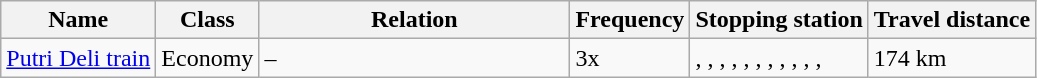<table class="wikitable">
<tr>
<th>Name</th>
<th>Class</th>
<th width="200">Relation</th>
<th>Frequency</th>
<th>Stopping station</th>
<th>Travel distance</th>
</tr>
<tr>
<td><a href='#'>Putri Deli train</a></td>
<td>Economy</td>
<td> – </td>
<td>3x</td>
<td>, , , , , , , , , , , </td>
<td>174 km</td>
</tr>
</table>
